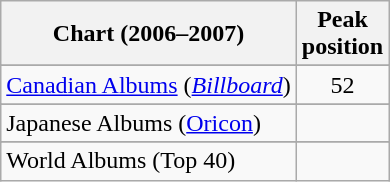<table class="wikitable sortable">
<tr>
<th align="left">Chart (2006–2007)</th>
<th style="text-align:center;">Peak<br>position</th>
</tr>
<tr>
</tr>
<tr>
</tr>
<tr>
<td><a href='#'>Canadian Albums</a> (<a href='#'><em>Billboard</em></a>)</td>
<td style="text-align:center;">52</td>
</tr>
<tr>
</tr>
<tr>
</tr>
<tr>
</tr>
<tr>
</tr>
<tr>
<td>Japanese Albums (<a href='#'>Oricon</a>)</td>
<td></td>
</tr>
<tr>
</tr>
<tr>
</tr>
<tr>
</tr>
<tr>
</tr>
<tr>
</tr>
<tr>
</tr>
<tr>
</tr>
<tr>
</tr>
<tr>
</tr>
<tr>
<td>World Albums (Top 40)</td>
<td></td>
</tr>
</table>
